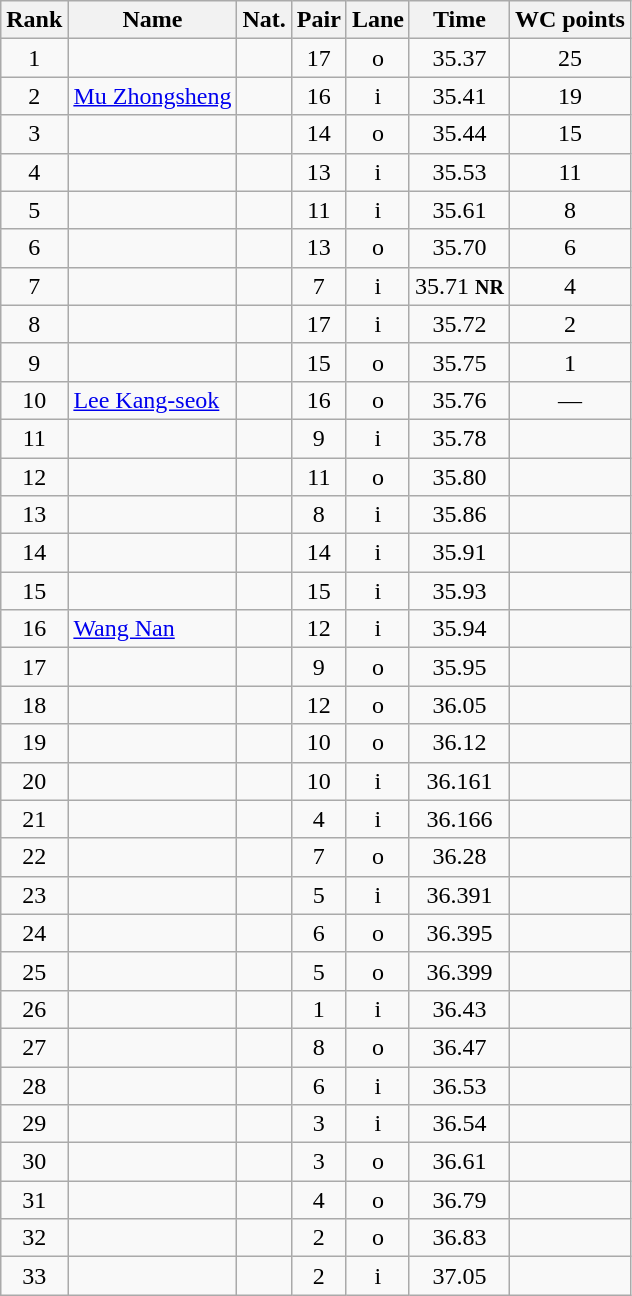<table class="wikitable sortable" style="text-align:center">
<tr>
<th>Rank</th>
<th>Name</th>
<th>Nat.</th>
<th>Pair</th>
<th>Lane</th>
<th>Time</th>
<th>WC points</th>
</tr>
<tr>
<td>1</td>
<td align=left></td>
<td></td>
<td>17</td>
<td>o</td>
<td>35.37</td>
<td>25</td>
</tr>
<tr>
<td>2</td>
<td align=left><a href='#'>Mu Zhongsheng</a></td>
<td></td>
<td>16</td>
<td>i</td>
<td>35.41</td>
<td>19</td>
</tr>
<tr>
<td>3</td>
<td align=left></td>
<td></td>
<td>14</td>
<td>o</td>
<td>35.44</td>
<td>15</td>
</tr>
<tr>
<td>4</td>
<td align=left></td>
<td></td>
<td>13</td>
<td>i</td>
<td>35.53</td>
<td>11</td>
</tr>
<tr>
<td>5</td>
<td align=left></td>
<td></td>
<td>11</td>
<td>i</td>
<td>35.61</td>
<td>8</td>
</tr>
<tr>
<td>6</td>
<td align=left></td>
<td></td>
<td>13</td>
<td>o</td>
<td>35.70</td>
<td>6</td>
</tr>
<tr>
<td>7</td>
<td align=left></td>
<td></td>
<td>7</td>
<td>i</td>
<td>35.71 <small><strong>NR</strong></small></td>
<td>4</td>
</tr>
<tr>
<td>8</td>
<td align=left></td>
<td></td>
<td>17</td>
<td>i</td>
<td>35.72</td>
<td>2</td>
</tr>
<tr>
<td>9</td>
<td align=left></td>
<td></td>
<td>15</td>
<td>o</td>
<td>35.75</td>
<td>1</td>
</tr>
<tr>
<td>10</td>
<td align=left><a href='#'>Lee Kang-seok</a></td>
<td></td>
<td>16</td>
<td>o</td>
<td>35.76</td>
<td>—</td>
</tr>
<tr>
<td>11</td>
<td align=left></td>
<td></td>
<td>9</td>
<td>i</td>
<td>35.78</td>
<td></td>
</tr>
<tr>
<td>12</td>
<td align=left></td>
<td></td>
<td>11</td>
<td>o</td>
<td>35.80</td>
<td></td>
</tr>
<tr>
<td>13</td>
<td align=left></td>
<td></td>
<td>8</td>
<td>i</td>
<td>35.86</td>
<td></td>
</tr>
<tr>
<td>14</td>
<td align=left></td>
<td></td>
<td>14</td>
<td>i</td>
<td>35.91</td>
<td></td>
</tr>
<tr>
<td>15</td>
<td align=left></td>
<td></td>
<td>15</td>
<td>i</td>
<td>35.93</td>
<td></td>
</tr>
<tr>
<td>16</td>
<td align=left><a href='#'>Wang Nan</a></td>
<td></td>
<td>12</td>
<td>i</td>
<td>35.94</td>
<td></td>
</tr>
<tr>
<td>17</td>
<td align=left></td>
<td></td>
<td>9</td>
<td>o</td>
<td>35.95</td>
<td></td>
</tr>
<tr>
<td>18</td>
<td align=left></td>
<td></td>
<td>12</td>
<td>o</td>
<td>36.05</td>
<td></td>
</tr>
<tr>
<td>19</td>
<td align=left></td>
<td></td>
<td>10</td>
<td>o</td>
<td>36.12</td>
<td></td>
</tr>
<tr>
<td>20</td>
<td align=left></td>
<td></td>
<td>10</td>
<td>i</td>
<td>36.161</td>
<td></td>
</tr>
<tr>
<td>21</td>
<td align=left></td>
<td></td>
<td>4</td>
<td>i</td>
<td>36.166</td>
<td></td>
</tr>
<tr>
<td>22</td>
<td align=left></td>
<td></td>
<td>7</td>
<td>o</td>
<td>36.28</td>
<td></td>
</tr>
<tr>
<td>23</td>
<td align=left></td>
<td></td>
<td>5</td>
<td>i</td>
<td>36.391</td>
<td></td>
</tr>
<tr>
<td>24</td>
<td align=left></td>
<td></td>
<td>6</td>
<td>o</td>
<td>36.395</td>
<td></td>
</tr>
<tr>
<td>25</td>
<td align=left></td>
<td></td>
<td>5</td>
<td>o</td>
<td>36.399</td>
<td></td>
</tr>
<tr>
<td>26</td>
<td align=left></td>
<td></td>
<td>1</td>
<td>i</td>
<td>36.43</td>
<td></td>
</tr>
<tr>
<td>27</td>
<td align=left></td>
<td></td>
<td>8</td>
<td>o</td>
<td>36.47</td>
<td></td>
</tr>
<tr>
<td>28</td>
<td align=left></td>
<td></td>
<td>6</td>
<td>i</td>
<td>36.53</td>
<td></td>
</tr>
<tr>
<td>29</td>
<td align=left></td>
<td></td>
<td>3</td>
<td>i</td>
<td>36.54</td>
<td></td>
</tr>
<tr>
<td>30</td>
<td align=left></td>
<td></td>
<td>3</td>
<td>o</td>
<td>36.61</td>
<td></td>
</tr>
<tr>
<td>31</td>
<td align=left></td>
<td></td>
<td>4</td>
<td>o</td>
<td>36.79</td>
<td></td>
</tr>
<tr>
<td>32</td>
<td align=left></td>
<td></td>
<td>2</td>
<td>o</td>
<td>36.83</td>
<td></td>
</tr>
<tr>
<td>33</td>
<td align=left></td>
<td></td>
<td>2</td>
<td>i</td>
<td>37.05</td>
<td></td>
</tr>
</table>
